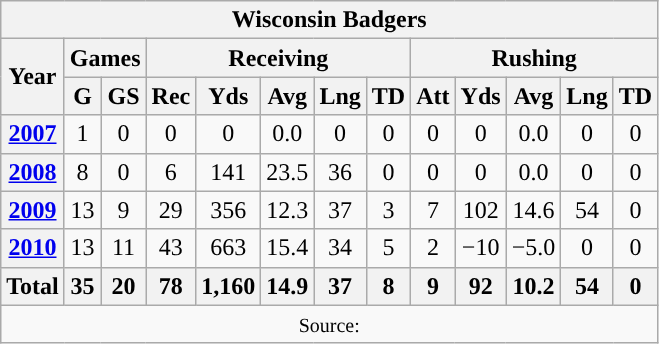<table class="wikitable" style="text-align: center;">
<tr>
<th colspan="14"><strong>Wisconsin Badgers</strong></th>
</tr>
<tr>
<th rowspan="2">Year</th>
<th colspan="2">Games</th>
<th colspan="5">Receiving</th>
<th colspan="5">Rushing</th>
</tr>
<tr>
<th>G</th>
<th>GS</th>
<th>Rec</th>
<th>Yds</th>
<th>Avg</th>
<th>Lng</th>
<th>TD</th>
<th>Att</th>
<th>Yds</th>
<th>Avg</th>
<th>Lng</th>
<th>TD</th>
</tr>
<tr>
<th><a href='#'>2007</a></th>
<td>1</td>
<td>0</td>
<td>0</td>
<td>0</td>
<td>0.0</td>
<td>0</td>
<td>0</td>
<td>0</td>
<td>0</td>
<td>0.0</td>
<td>0</td>
<td>0</td>
</tr>
<tr>
<th><a href='#'>2008</a></th>
<td>8</td>
<td>0</td>
<td>6</td>
<td>141</td>
<td>23.5</td>
<td>36</td>
<td>0</td>
<td>0</td>
<td>0</td>
<td>0.0</td>
<td>0</td>
<td>0</td>
</tr>
<tr>
<th><a href='#'>2009</a></th>
<td>13</td>
<td>9</td>
<td>29</td>
<td>356</td>
<td>12.3</td>
<td>37</td>
<td>3</td>
<td>7</td>
<td>102</td>
<td>14.6</td>
<td>54</td>
<td>0</td>
</tr>
<tr>
<th><a href='#'>2010</a></th>
<td>13</td>
<td>11</td>
<td>43</td>
<td>663</td>
<td>15.4</td>
<td>34</td>
<td>5</td>
<td>2</td>
<td>−10</td>
<td>−5.0</td>
<td>0</td>
<td>0</td>
</tr>
<tr>
<th>Total</th>
<th>35</th>
<th>20</th>
<th>78</th>
<th>1,160</th>
<th>14.9</th>
<th>37</th>
<th>8</th>
<th>9</th>
<th>92</th>
<th>10.2</th>
<th>54</th>
<th>0</th>
</tr>
<tr>
<td colspan="14"><small>Source: </small></td>
</tr>
</table>
